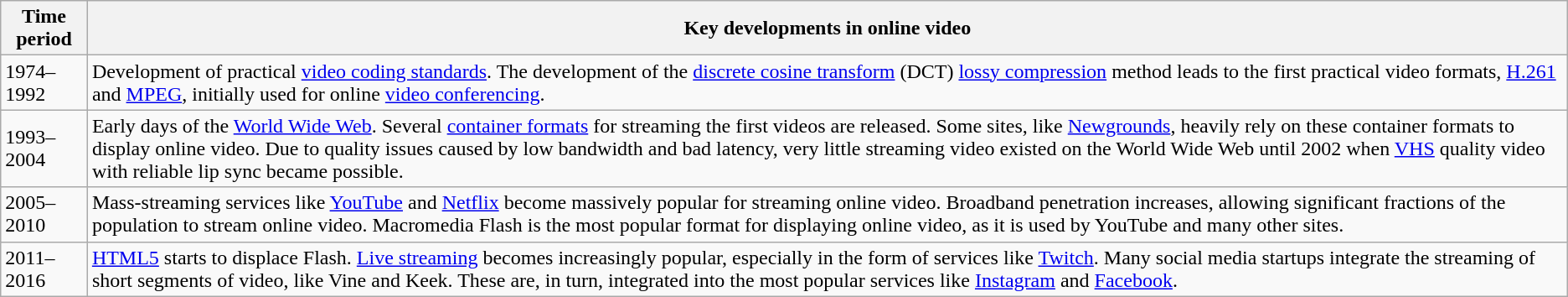<table class="wikitable sortable">
<tr>
<th>Time period</th>
<th class="unsortable">Key developments in online video</th>
</tr>
<tr>
<td>1974–1992</td>
<td>Development of practical <a href='#'>video coding standards</a>. The development of the <a href='#'>discrete cosine transform</a> (DCT) <a href='#'>lossy compression</a> method leads to the first practical video formats, <a href='#'>H.261</a> and <a href='#'>MPEG</a>, initially used for online <a href='#'>video conferencing</a>.</td>
</tr>
<tr>
<td>1993–2004</td>
<td>Early days of the <a href='#'>World Wide Web</a>. Several <a href='#'>container formats</a> for streaming the first videos are released. Some sites, like <a href='#'>Newgrounds</a>, heavily rely on these container formats to display online video. Due to quality issues caused by low bandwidth and bad latency, very little streaming video existed on the World Wide Web until 2002 when <a href='#'>VHS</a> quality video with reliable lip sync became possible.</td>
</tr>
<tr>
<td>2005–2010</td>
<td>Mass-streaming services like <a href='#'>YouTube</a> and <a href='#'>Netflix</a> become massively popular for streaming online video. Broadband penetration increases, allowing significant fractions of the population to stream online video. Macromedia Flash is the most popular format for displaying online video, as it is used by YouTube and many other sites.</td>
</tr>
<tr>
<td>2011–2016</td>
<td><a href='#'>HTML5</a> starts to displace Flash. <a href='#'>Live streaming</a> becomes increasingly popular, especially in the form of services like <a href='#'>Twitch</a>. Many social media startups integrate the streaming of short segments of video, like Vine and Keek. These are, in turn, integrated into the most popular services like <a href='#'>Instagram</a> and <a href='#'>Facebook</a>.</td>
</tr>
</table>
